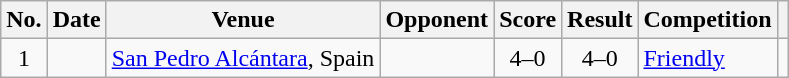<table class="wikitable sortable">
<tr>
<th scope="col">No.</th>
<th scope="col">Date</th>
<th scope="col">Venue</th>
<th scope="col">Opponent</th>
<th scope="col">Score</th>
<th scope="col">Result</th>
<th scope="col">Competition</th>
<th scope="col" class="unsortable"></th>
</tr>
<tr>
<td style="text-align:center">1</td>
<td></td>
<td><a href='#'>San Pedro Alcántara</a>, Spain</td>
<td></td>
<td style="text-align:center">4–0</td>
<td style="text-align:center">4–0</td>
<td><a href='#'>Friendly</a></td>
<td></td>
</tr>
</table>
